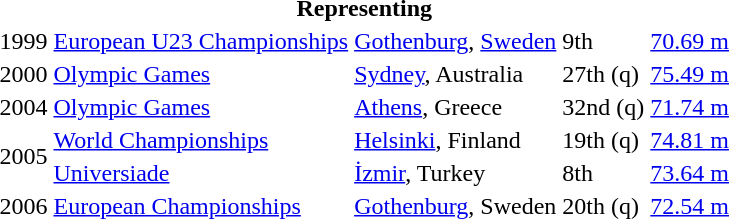<table>
<tr>
<th colspan="6">Representing </th>
</tr>
<tr>
<td>1999</td>
<td><a href='#'>European U23 Championships</a></td>
<td><a href='#'>Gothenburg</a>, <a href='#'>Sweden</a></td>
<td>9th</td>
<td><a href='#'>70.69 m</a></td>
</tr>
<tr>
<td>2000</td>
<td><a href='#'>Olympic Games</a></td>
<td><a href='#'>Sydney</a>, Australia</td>
<td>27th (q)</td>
<td><a href='#'>75.49 m</a></td>
</tr>
<tr>
<td>2004</td>
<td><a href='#'>Olympic Games</a></td>
<td><a href='#'>Athens</a>, Greece</td>
<td>32nd (q)</td>
<td><a href='#'>71.74 m</a></td>
</tr>
<tr>
<td rowspan=2>2005</td>
<td><a href='#'>World Championships</a></td>
<td><a href='#'>Helsinki</a>, Finland</td>
<td>19th (q)</td>
<td><a href='#'>74.81 m</a></td>
</tr>
<tr>
<td><a href='#'>Universiade</a></td>
<td><a href='#'>İzmir</a>, Turkey</td>
<td>8th</td>
<td><a href='#'>73.64 m</a></td>
</tr>
<tr>
<td>2006</td>
<td><a href='#'>European Championships</a></td>
<td><a href='#'>Gothenburg</a>, Sweden</td>
<td>20th (q)</td>
<td><a href='#'>72.54 m</a></td>
</tr>
</table>
